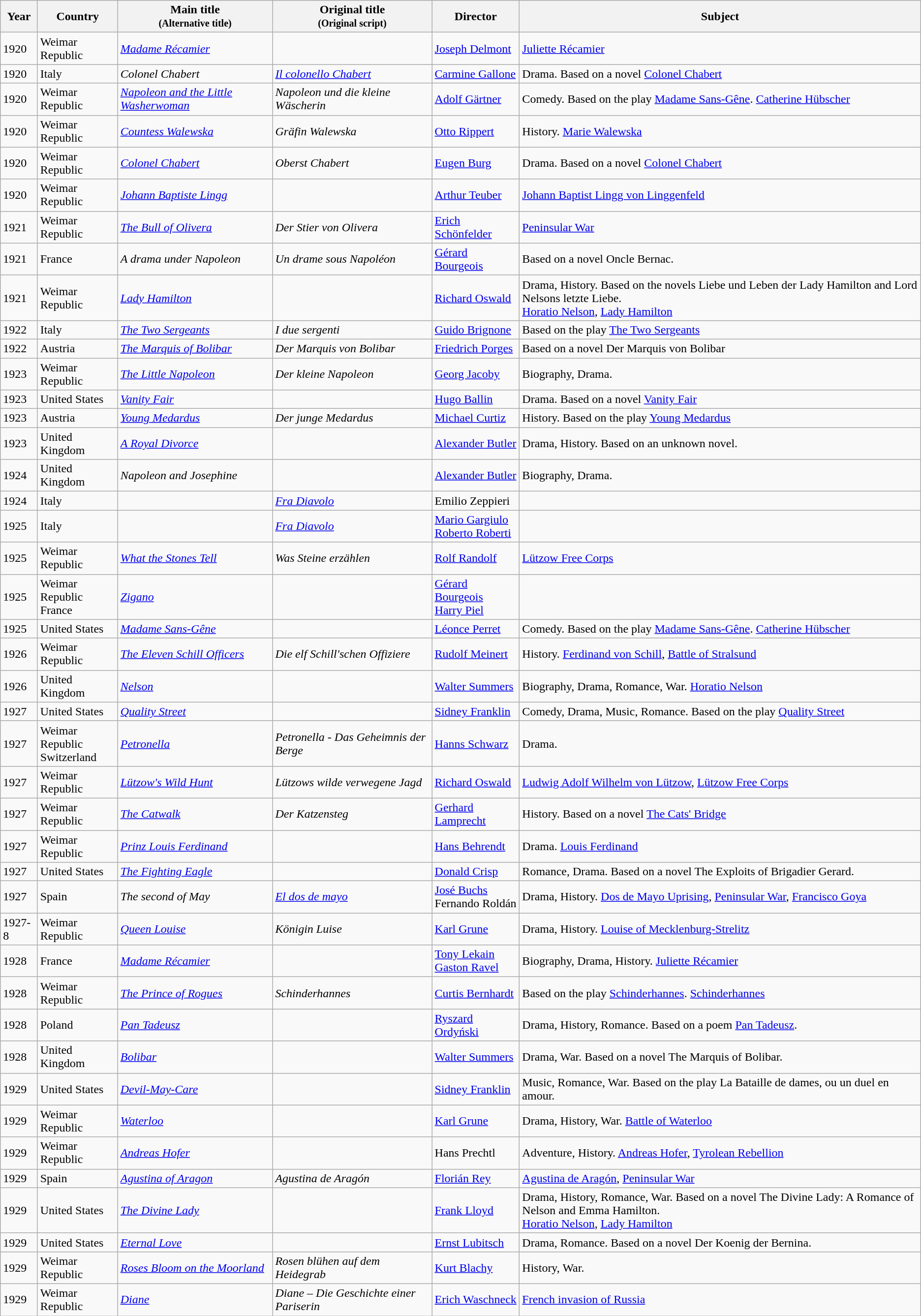<table class="wikitable sortable">
<tr>
<th>Year</th>
<th>Country</th>
<th class="unsortable">Main title<br><small>(Alternative title)</small></th>
<th class="unsortable">Original title<br><small>(Original script)</small></th>
<th>Director</th>
<th class="unsortable">Subject</th>
</tr>
<tr>
<td>1920</td>
<td>Weimar Republic</td>
<td><em><a href='#'>Madame Récamier</a></em></td>
<td></td>
<td><a href='#'>Joseph Delmont</a></td>
<td><a href='#'>Juliette Récamier</a></td>
</tr>
<tr>
<td>1920</td>
<td>Italy</td>
<td><em>Colonel Chabert</em></td>
<td><em><a href='#'>Il colonello Chabert</a></em></td>
<td><a href='#'>Carmine Gallone</a></td>
<td>Drama. Based on a novel <a href='#'>Colonel Chabert</a></td>
</tr>
<tr>
<td>1920</td>
<td>Weimar Republic</td>
<td><em><a href='#'>Napoleon and the Little Washerwoman</a></em></td>
<td><em>Napoleon und die kleine Wäscherin</em></td>
<td><a href='#'>Adolf Gärtner</a></td>
<td>Comedy. Based on the play <a href='#'>Madame Sans-Gêne</a>. <a href='#'>Catherine Hübscher</a></td>
</tr>
<tr>
<td>1920</td>
<td>Weimar Republic</td>
<td><em><a href='#'>Countess Walewska</a></em></td>
<td><em>Gräfin Walewska</em></td>
<td><a href='#'>Otto Rippert</a></td>
<td>History. <a href='#'>Marie Walewska</a></td>
</tr>
<tr>
<td>1920</td>
<td>Weimar Republic</td>
<td><em><a href='#'>Colonel Chabert</a></em></td>
<td><em>Oberst Chabert</em></td>
<td><a href='#'>Eugen Burg</a></td>
<td>Drama. Based on a novel <a href='#'>Colonel Chabert</a></td>
</tr>
<tr>
<td>1920</td>
<td>Weimar Republic</td>
<td><em><a href='#'>Johann Baptiste Lingg</a></em></td>
<td></td>
<td><a href='#'>Arthur Teuber</a></td>
<td><a href='#'>Johann Baptist Lingg von Linggenfeld</a></td>
</tr>
<tr>
<td>1921</td>
<td>Weimar Republic</td>
<td><em><a href='#'>The Bull of Olivera</a></em></td>
<td><em>Der Stier von Olivera</em></td>
<td><a href='#'>Erich Schönfelder</a></td>
<td><a href='#'>Peninsular War</a></td>
</tr>
<tr>
<td>1921</td>
<td>France</td>
<td><em>A drama under Napoleon</em></td>
<td><em>Un drame sous Napoléon</em></td>
<td><a href='#'>Gérard Bourgeois</a></td>
<td>Based on a novel Oncle Bernac.</td>
</tr>
<tr>
<td>1921</td>
<td>Weimar Republic</td>
<td><em><a href='#'>Lady Hamilton</a></em></td>
<td></td>
<td><a href='#'>Richard Oswald</a></td>
<td>Drama, History. Based on the novels Liebe und Leben der Lady Hamilton and Lord Nelsons letzte Liebe.<br><a href='#'>Horatio Nelson</a>, <a href='#'>Lady Hamilton</a></td>
</tr>
<tr>
<td>1922</td>
<td>Italy</td>
<td><em><a href='#'>The Two Sergeants</a></em></td>
<td><em>I due sergenti</em></td>
<td><a href='#'>Guido Brignone</a></td>
<td>Based on the play <a href='#'>The Two Sergeants</a></td>
</tr>
<tr>
<td>1922</td>
<td>Austria</td>
<td><em><a href='#'>The Marquis of Bolibar</a></em></td>
<td><em>Der Marquis von Bolibar</em></td>
<td><a href='#'>Friedrich Porges</a></td>
<td>Based on a novel Der Marquis von Bolibar</td>
</tr>
<tr>
<td>1923</td>
<td>Weimar Republic</td>
<td><em><a href='#'>The Little Napoleon</a></em></td>
<td><em>Der kleine Napoleon</em></td>
<td><a href='#'>Georg Jacoby</a></td>
<td>Biography, Drama.</td>
</tr>
<tr>
<td>1923</td>
<td>United States</td>
<td><em><a href='#'>Vanity Fair</a></em></td>
<td></td>
<td><a href='#'>Hugo Ballin</a></td>
<td>Drama. Based on a novel <a href='#'>Vanity Fair</a></td>
</tr>
<tr>
<td>1923</td>
<td>Austria</td>
<td><em><a href='#'>Young Medardus</a></em></td>
<td><em>Der junge Medardus</em></td>
<td><a href='#'>Michael Curtiz</a></td>
<td>History. Based on the play <a href='#'>Young Medardus</a></td>
</tr>
<tr>
<td>1923</td>
<td>United Kingdom</td>
<td><em><a href='#'>A Royal Divorce</a></em></td>
<td></td>
<td><a href='#'>Alexander Butler</a></td>
<td>Drama, History. Based on an unknown novel.</td>
</tr>
<tr>
<td>1924</td>
<td>United Kingdom</td>
<td><em>Napoleon and Josephine</em></td>
<td></td>
<td><a href='#'>Alexander Butler</a></td>
<td>Biography, Drama.</td>
</tr>
<tr>
<td>1924</td>
<td>Italy</td>
<td></td>
<td><em><a href='#'>Fra Diavolo</a></em></td>
<td>Emilio Zeppieri</td>
<td></td>
</tr>
<tr>
<td>1925</td>
<td>Italy</td>
<td></td>
<td><em><a href='#'>Fra Diavolo</a></em></td>
<td><a href='#'>Mario Gargiulo</a><br><a href='#'>Roberto Roberti</a></td>
<td></td>
</tr>
<tr>
<td>1925</td>
<td>Weimar Republic</td>
<td><em><a href='#'>What the Stones Tell</a></em></td>
<td><em>Was Steine erzählen</em></td>
<td><a href='#'>Rolf Randolf</a></td>
<td><a href='#'>Lützow Free Corps</a></td>
</tr>
<tr>
<td>1925</td>
<td>Weimar Republic<br>France</td>
<td><em><a href='#'>Zigano</a></em></td>
<td></td>
<td><a href='#'>Gérard Bourgeois</a><br><a href='#'>Harry Piel</a></td>
<td></td>
</tr>
<tr>
<td>1925</td>
<td>United States</td>
<td><em><a href='#'>Madame Sans-Gêne</a></em></td>
<td></td>
<td><a href='#'>Léonce Perret</a></td>
<td>Comedy. Based on the play <a href='#'>Madame Sans-Gêne</a>. <a href='#'>Catherine Hübscher</a></td>
</tr>
<tr>
<td>1926</td>
<td>Weimar Republic</td>
<td><em><a href='#'>The Eleven Schill Officers</a></em></td>
<td><em>Die elf Schill'schen Offiziere</em></td>
<td><a href='#'>Rudolf Meinert</a></td>
<td>History. <a href='#'>Ferdinand von Schill</a>, <a href='#'>Battle of Stralsund</a></td>
</tr>
<tr>
<td>1926</td>
<td>United Kingdom</td>
<td><em><a href='#'>Nelson</a></em></td>
<td></td>
<td><a href='#'>Walter Summers</a></td>
<td>Biography, Drama, Romance, War. <a href='#'>Horatio Nelson</a></td>
</tr>
<tr>
<td>1927</td>
<td>United States</td>
<td><em><a href='#'>Quality Street</a></em></td>
<td></td>
<td><a href='#'>Sidney Franklin</a></td>
<td>Comedy, Drama, Music, Romance. Based on the play <a href='#'>Quality Street</a></td>
</tr>
<tr>
<td>1927</td>
<td>Weimar Republic<br>Switzerland</td>
<td><em><a href='#'>Petronella</a></em></td>
<td><em>Petronella - Das Geheimnis der Berge</em></td>
<td><a href='#'>Hanns Schwarz</a></td>
<td>Drama.</td>
</tr>
<tr>
<td>1927</td>
<td>Weimar Republic</td>
<td><em><a href='#'>Lützow's Wild Hunt</a></em></td>
<td><em>Lützows wilde verwegene Jagd</em></td>
<td><a href='#'>Richard Oswald</a></td>
<td><a href='#'>Ludwig Adolf Wilhelm von Lützow</a>, <a href='#'>Lützow Free Corps</a></td>
</tr>
<tr>
<td>1927</td>
<td>Weimar Republic</td>
<td><em><a href='#'>The Catwalk</a></em></td>
<td><em>Der Katzensteg</em></td>
<td><a href='#'>Gerhard Lamprecht</a></td>
<td>History. Based on a novel <a href='#'>The Cats' Bridge</a></td>
</tr>
<tr>
<td>1927</td>
<td>Weimar Republic</td>
<td><em><a href='#'>Prinz Louis Ferdinand</a></em></td>
<td></td>
<td><a href='#'>Hans Behrendt</a></td>
<td>Drama. <a href='#'>Louis Ferdinand</a></td>
</tr>
<tr>
<td>1927</td>
<td>United States</td>
<td><em><a href='#'>The Fighting Eagle</a></em></td>
<td></td>
<td><a href='#'>Donald Crisp</a></td>
<td>Romance, Drama. Based on a novel The Exploits of Brigadier Gerard.</td>
</tr>
<tr>
<td>1927</td>
<td>Spain</td>
<td><em>The second of May</em></td>
<td><em><a href='#'>El dos de mayo</a></em></td>
<td><a href='#'>José Buchs</a><br>Fernando Roldán</td>
<td>Drama, History. <a href='#'>Dos de Mayo Uprising</a>, <a href='#'>Peninsular War</a>, <a href='#'>Francisco Goya</a></td>
</tr>
<tr>
<td>1927-8</td>
<td>Weimar Republic</td>
<td><em><a href='#'>Queen Louise</a></em></td>
<td><em>Königin Luise</em></td>
<td><a href='#'>Karl Grune</a></td>
<td>Drama, History. <a href='#'>Louise of Mecklenburg-Strelitz</a></td>
</tr>
<tr>
<td>1928</td>
<td>France</td>
<td><em><a href='#'>Madame Récamier</a></em></td>
<td></td>
<td><a href='#'>Tony Lekain</a><br><a href='#'>Gaston Ravel</a></td>
<td>Biography, Drama, History. <a href='#'>Juliette Récamier</a></td>
</tr>
<tr>
<td>1928</td>
<td>Weimar Republic</td>
<td><em><a href='#'>The Prince of Rogues</a></em></td>
<td><em>Schinderhannes</em></td>
<td><a href='#'>Curtis Bernhardt</a></td>
<td>Based on the play <a href='#'>Schinderhannes</a>. <a href='#'>Schinderhannes</a></td>
</tr>
<tr>
<td>1928</td>
<td>Poland</td>
<td><em><a href='#'>Pan Tadeusz</a></em></td>
<td></td>
<td><a href='#'>Ryszard Ordyński</a></td>
<td>Drama, History, Romance. Based on a poem <a href='#'>Pan Tadeusz</a>.</td>
</tr>
<tr>
<td>1928</td>
<td>United Kingdom</td>
<td><em><a href='#'>Bolibar</a></em></td>
<td></td>
<td><a href='#'>Walter Summers</a></td>
<td>Drama, War. Based on a novel The Marquis of Bolibar.</td>
</tr>
<tr>
<td>1929</td>
<td>United States</td>
<td><em><a href='#'>Devil-May-Care</a></em></td>
<td></td>
<td><a href='#'>Sidney Franklin</a></td>
<td>Music, Romance, War. Based on the play La Bataille de dames, ou un duel en amour.</td>
</tr>
<tr>
<td>1929</td>
<td>Weimar Republic</td>
<td><em><a href='#'>Waterloo</a></em></td>
<td></td>
<td><a href='#'>Karl Grune</a></td>
<td>Drama, History, War. <a href='#'>Battle of Waterloo</a></td>
</tr>
<tr>
<td>1929</td>
<td>Weimar Republic</td>
<td><em><a href='#'>Andreas Hofer</a></em></td>
<td></td>
<td>Hans Prechtl</td>
<td>Adventure, History. <a href='#'>Andreas Hofer</a>, <a href='#'>Tyrolean Rebellion</a></td>
</tr>
<tr>
<td>1929</td>
<td>Spain</td>
<td><em><a href='#'>Agustina of Aragon</a></em></td>
<td><em>Agustina de Aragón</em></td>
<td><a href='#'>Florián Rey</a></td>
<td><a href='#'>Agustina de Aragón</a>, <a href='#'>Peninsular War</a></td>
</tr>
<tr>
<td>1929</td>
<td>United States</td>
<td><em><a href='#'>The Divine Lady</a></em></td>
<td></td>
<td><a href='#'>Frank Lloyd</a></td>
<td>Drama, History, Romance, War. Based on a novel The Divine Lady: A Romance of Nelson and Emma Hamilton.<br><a href='#'>Horatio Nelson</a>, <a href='#'>Lady Hamilton</a></td>
</tr>
<tr>
<td>1929</td>
<td>United States</td>
<td><em><a href='#'>Eternal Love</a></em></td>
<td></td>
<td><a href='#'>Ernst Lubitsch</a></td>
<td>Drama, Romance. Based on a novel Der Koenig der Bernina.</td>
</tr>
<tr>
<td>1929</td>
<td>Weimar Republic</td>
<td><em><a href='#'>Roses Bloom on the Moorland</a></em></td>
<td><em>Rosen blühen auf dem Heidegrab</em></td>
<td><a href='#'>Kurt Blachy</a></td>
<td>History, War.</td>
</tr>
<tr>
<td>1929</td>
<td>Weimar Republic</td>
<td><em><a href='#'>Diane</a></em></td>
<td><em>Diane – Die Geschichte einer Pariserin</em></td>
<td><a href='#'>Erich Waschneck</a></td>
<td><a href='#'>French invasion of Russia</a></td>
</tr>
</table>
